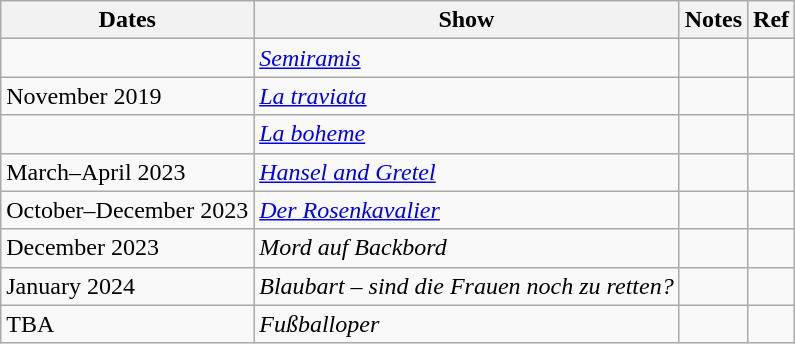<table class="wikitable">
<tr>
<th>Dates</th>
<th>Show</th>
<th>Notes</th>
<th>Ref</th>
</tr>
<tr>
<td></td>
<td><em><a href='#'>Semiramis</a></em></td>
<td></td>
<td></td>
</tr>
<tr>
<td>November 2019</td>
<td><em><a href='#'>La traviata</a></em></td>
<td></td>
<td></td>
</tr>
<tr>
<td></td>
<td><em><a href='#'>La boheme</a></em></td>
<td></td>
<td></td>
</tr>
<tr>
<td>March–April 2023</td>
<td><em><a href='#'>Hansel and Gretel</a></em></td>
<td></td>
<td></td>
</tr>
<tr>
<td>October–December 2023</td>
<td><em><a href='#'>Der Rosenkavalier</a></em></td>
<td></td>
<td></td>
</tr>
<tr>
<td>December 2023</td>
<td><em>Mord auf Backbord</em></td>
<td></td>
<td></td>
</tr>
<tr>
<td>January 2024</td>
<td><em>Blaubart – sind die Frauen noch zu retten?</em></td>
<td></td>
<td></td>
</tr>
<tr>
<td>TBA</td>
<td><em>Fußballoper</em></td>
<td></td>
<td></td>
</tr>
</table>
